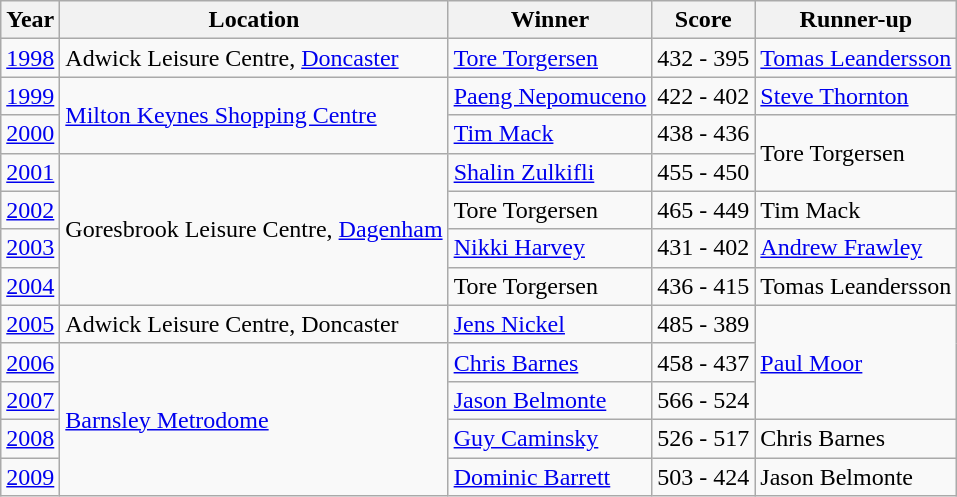<table class="wikitable">
<tr>
<th>Year</th>
<th>Location</th>
<th>Winner</th>
<th>Score</th>
<th>Runner-up</th>
</tr>
<tr>
<td><a href='#'>1998</a></td>
<td>Adwick Leisure Centre, <a href='#'>Doncaster</a></td>
<td> <a href='#'>Tore Torgersen</a></td>
<td>432 - 395</td>
<td> <a href='#'>Tomas Leandersson</a></td>
</tr>
<tr>
<td><a href='#'>1999</a></td>
<td rowspan="2"><a href='#'>Milton Keynes Shopping Centre</a></td>
<td> <a href='#'>Paeng Nepomuceno</a></td>
<td>422 - 402</td>
<td> <a href='#'>Steve Thornton</a></td>
</tr>
<tr>
<td><a href='#'>2000</a></td>
<td> <a href='#'>Tim Mack</a></td>
<td>438 - 436</td>
<td rowspan="2"> Tore Torgersen</td>
</tr>
<tr>
<td><a href='#'>2001</a></td>
<td rowspan="4">Goresbrook Leisure Centre, <a href='#'>Dagenham</a></td>
<td> <a href='#'>Shalin Zulkifli</a></td>
<td>455 - 450</td>
</tr>
<tr>
<td><a href='#'>2002</a></td>
<td> Tore Torgersen</td>
<td>465 - 449</td>
<td> Tim Mack</td>
</tr>
<tr>
<td><a href='#'>2003</a></td>
<td> <a href='#'>Nikki Harvey</a></td>
<td>431 - 402</td>
<td> <a href='#'>Andrew Frawley</a></td>
</tr>
<tr>
<td><a href='#'>2004</a></td>
<td> Tore Torgersen</td>
<td>436 - 415</td>
<td> Tomas Leandersson</td>
</tr>
<tr>
<td><a href='#'>2005</a></td>
<td>Adwick Leisure Centre, Doncaster</td>
<td> <a href='#'>Jens Nickel</a></td>
<td>485 - 389</td>
<td rowspan="3"> <a href='#'>Paul Moor</a></td>
</tr>
<tr>
<td><a href='#'>2006</a></td>
<td rowspan = "4"><a href='#'>Barnsley Metrodome</a></td>
<td> <a href='#'>Chris Barnes</a></td>
<td>458 - 437</td>
</tr>
<tr>
<td><a href='#'>2007</a></td>
<td> <a href='#'>Jason Belmonte</a></td>
<td>566 - 524</td>
</tr>
<tr>
<td><a href='#'>2008</a></td>
<td> <a href='#'>Guy Caminsky</a></td>
<td>526 - 517</td>
<td> Chris Barnes</td>
</tr>
<tr>
<td><a href='#'>2009</a></td>
<td> <a href='#'>Dominic Barrett</a></td>
<td>503 - 424</td>
<td> Jason Belmonte</td>
</tr>
</table>
